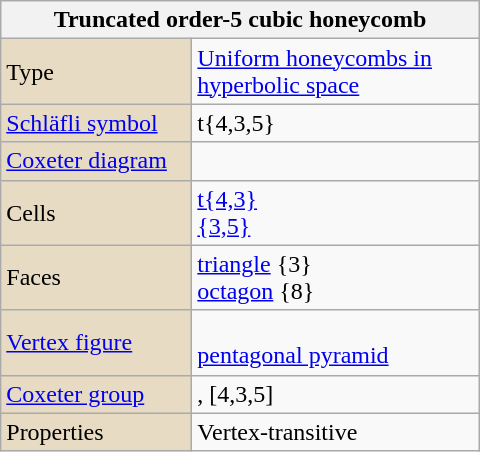<table class="wikitable" align="right" style="margin-left:10px" width="320">
<tr>
<th bgcolor=#e7dcc3 colspan=2>Truncated order-5 cubic honeycomb<br></th>
</tr>
<tr>
<td bgcolor=#e7dcc3>Type</td>
<td><a href='#'>Uniform honeycombs in hyperbolic space</a></td>
</tr>
<tr>
<td bgcolor=#e7dcc3><a href='#'>Schläfli symbol</a></td>
<td>t{4,3,5}</td>
</tr>
<tr>
<td width=120 bgcolor=#e7dcc3><a href='#'>Coxeter diagram</a></td>
<td></td>
</tr>
<tr>
<td bgcolor=#e7dcc3>Cells</td>
<td><a href='#'>t{4,3}</a> <br><a href='#'>{3,5}</a> </td>
</tr>
<tr>
<td bgcolor=#e7dcc3>Faces</td>
<td><a href='#'>triangle</a> {3}<br><a href='#'>octagon</a> {8}</td>
</tr>
<tr>
<td bgcolor=#e7dcc3><a href='#'>Vertex figure</a></td>
<td><br><a href='#'>pentagonal pyramid</a></td>
</tr>
<tr>
<td bgcolor=#e7dcc3><a href='#'>Coxeter group</a></td>
<td>, [4,3,5]</td>
</tr>
<tr>
<td bgcolor=#e7dcc3>Properties</td>
<td>Vertex-transitive</td>
</tr>
</table>
